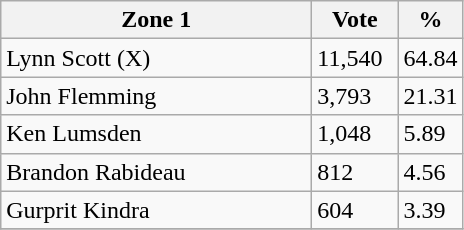<table class="wikitable">
<tr>
<th bgcolor="#DDDDFF" width="200px">Zone 1</th>
<th bgcolor="#DDDDFF" width="50px">Vote</th>
<th bgcolor="#DDDDFF" width="30px">%</th>
</tr>
<tr>
<td>Lynn Scott (X)</td>
<td>11,540</td>
<td>64.84</td>
</tr>
<tr>
<td>John Flemming</td>
<td>3,793</td>
<td>21.31</td>
</tr>
<tr>
<td>Ken Lumsden</td>
<td>1,048</td>
<td>5.89</td>
</tr>
<tr>
<td>Brandon Rabideau</td>
<td>812</td>
<td>4.56</td>
</tr>
<tr>
<td>Gurprit Kindra</td>
<td>604</td>
<td>3.39</td>
</tr>
<tr>
</tr>
</table>
